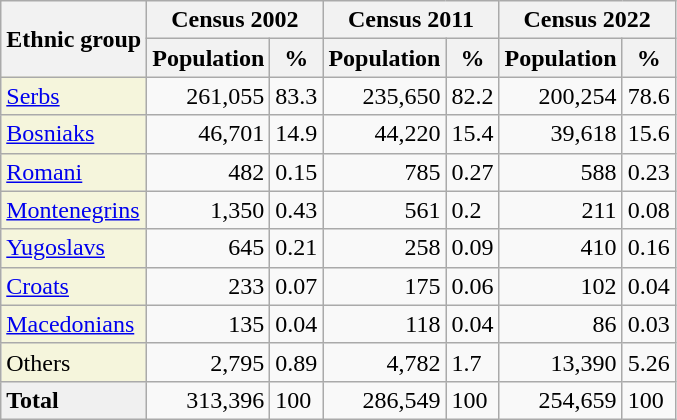<table class="wikitable">
<tr>
<th rowspan="2">Ethnic group</th>
<th colspan="2">Census 2002</th>
<th colspan="2">Census 2011</th>
<th colspan="2">Census 2022</th>
</tr>
<tr>
<th>Population</th>
<th>%</th>
<th>Population</th>
<th>%</th>
<th>Population</th>
<th>%</th>
</tr>
<tr>
<td style="background:#F5F5DC;"><a href='#'>Serbs</a></td>
<td align="right">261,055</td>
<td>83.3</td>
<td align="right">235,650</td>
<td>82.2</td>
<td align="right">200,254</td>
<td>78.6</td>
</tr>
<tr>
<td style="background:#F5F5DC;"><a href='#'>Bosniaks</a></td>
<td align="right">46,701</td>
<td>14.9</td>
<td align="right">44,220</td>
<td>15.4</td>
<td align="right">39,618</td>
<td>15.6</td>
</tr>
<tr>
<td style="background:#F5F5DC;"><a href='#'>Romani</a></td>
<td align="right">482</td>
<td>0.15</td>
<td align="right">785</td>
<td>0.27</td>
<td align="right">588</td>
<td>0.23</td>
</tr>
<tr>
<td style="background:#F5F5DC;"><a href='#'>Montenegrins</a></td>
<td align="right">1,350</td>
<td>0.43</td>
<td align="right">561</td>
<td>0.2</td>
<td align="right">211</td>
<td>0.08</td>
</tr>
<tr>
<td style="background:#F5F5DC;"><a href='#'>Yugoslavs</a></td>
<td align="right">645</td>
<td>0.21</td>
<td align="right">258</td>
<td>0.09</td>
<td align="right">410</td>
<td>0.16</td>
</tr>
<tr>
<td style="background:#F5F5DC;"><a href='#'>Croats</a></td>
<td align="right">233</td>
<td>0.07</td>
<td align="right">175</td>
<td>0.06</td>
<td align="right">102</td>
<td>0.04</td>
</tr>
<tr>
<td style="background:#F5F5DC;"><a href='#'>Macedonians</a></td>
<td align="right">135</td>
<td>0.04</td>
<td align="right">118</td>
<td>0.04</td>
<td align="right">86</td>
<td>0.03</td>
</tr>
<tr>
<td style="background:#F5F5DC;">Others</td>
<td align="right">2,795</td>
<td>0.89</td>
<td align="right">4,782</td>
<td>1.7</td>
<td align="right">13,390</td>
<td>5.26</td>
</tr>
<tr>
<td style="background:#F0F0F0;"><strong>Total</strong></td>
<td align="right">313,396</td>
<td>100</td>
<td align="right">286,549</td>
<td>100</td>
<td align="right">254,659</td>
<td>100</td>
</tr>
</table>
